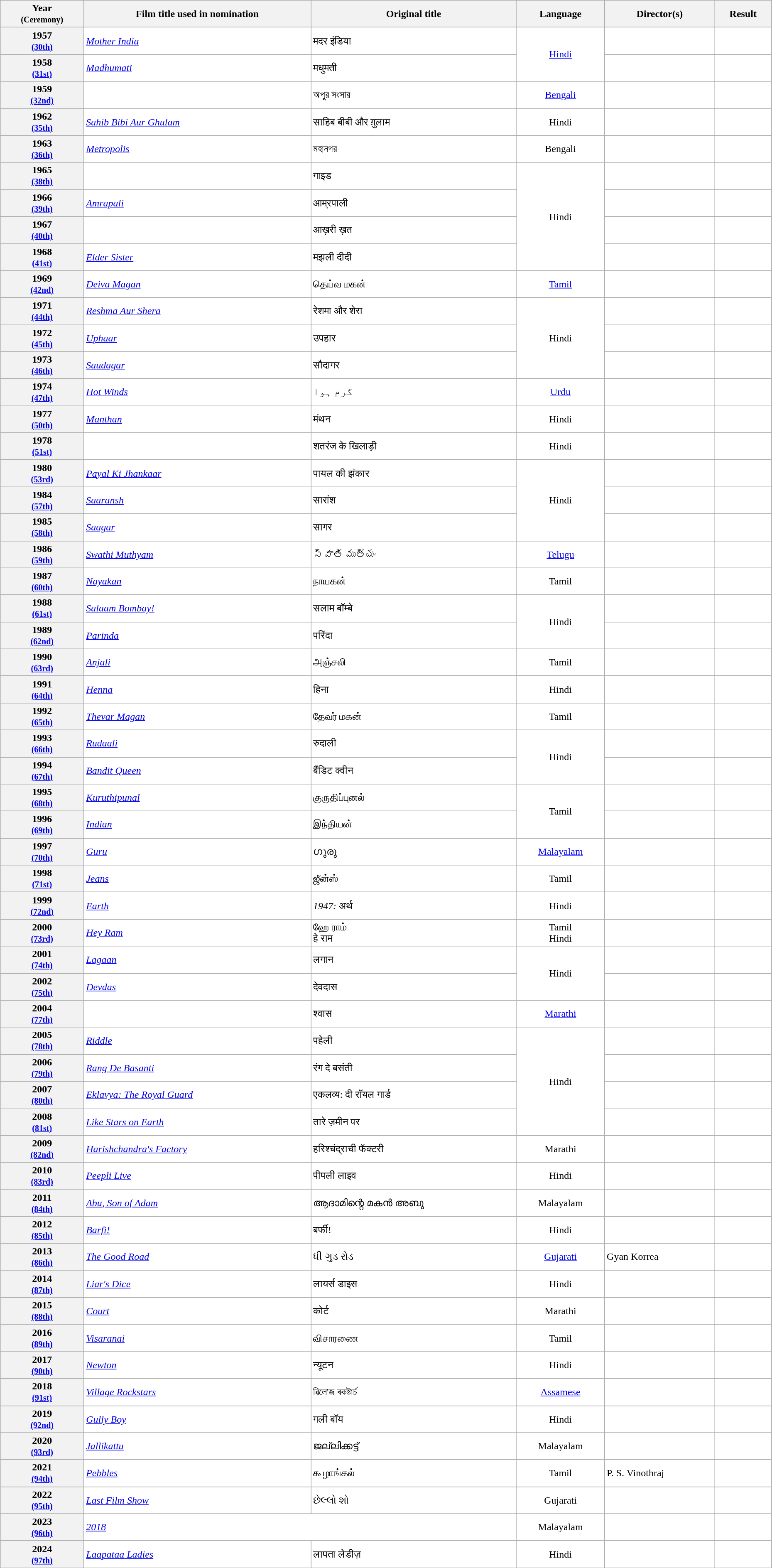<table class="wikitable sortable" width="98%" style="background:#ffffff;">
<tr>
<th>Year<br><small>(Ceremony)</small></th>
<th>Film title used in nomination</th>
<th>Original title</th>
<th>Language</th>
<th>Director(s)</th>
<th>Result</th>
</tr>
<tr>
<th align="center">1957<br><small><a href='#'>(30th)</a></small></th>
<td><em><a href='#'>Mother India</a></em></td>
<td>मदर इंडिया</td>
<td rowspan="2" align="center"><a href='#'>Hindi</a></td>
<td></td>
<td></td>
</tr>
<tr>
<th align="center">1958<br><small><a href='#'>(31st)</a></small></th>
<td><em><a href='#'>Madhumati</a></em></td>
<td>मधुमती</td>
<td></td>
<td></td>
</tr>
<tr>
<th align="center">1959<br><small><a href='#'>(32nd)</a></small></th>
<td><em></em></td>
<td>অপুর সংসার</td>
<td align="center"><a href='#'>Bengali</a></td>
<td></td>
<td></td>
</tr>
<tr>
<th align="center">1962<br><small><a href='#'>(35th)</a></small></th>
<td><em><a href='#'>Sahib Bibi Aur Ghulam</a></em></td>
<td>साहिब बीबी और ग़ुलाम</td>
<td align="center">Hindi</td>
<td></td>
<td></td>
</tr>
<tr>
<th align="center">1963<br><small><a href='#'>(36th)</a></small></th>
<td><em><a href='#'>Metropolis</a></em></td>
<td>মহানগর</td>
<td align="center">Bengali</td>
<td></td>
<td></td>
</tr>
<tr>
<th align="center">1965<br><small><a href='#'>(38th)</a></small></th>
<td><em></em></td>
<td>गाइड</td>
<td rowspan="4" align="center">Hindi</td>
<td></td>
<td></td>
</tr>
<tr>
<th align="center">1966<br><small><a href='#'>(39th)</a></small></th>
<td><em><a href='#'>Amrapali</a></em></td>
<td>आम्रपाली</td>
<td></td>
<td></td>
</tr>
<tr>
<th align="center">1967<br><small><a href='#'>(40th)</a></small></th>
<td><em></em></td>
<td>आख़री ख़त</td>
<td></td>
<td></td>
</tr>
<tr>
<th align="center">1968<br><small><a href='#'>(41st)</a></small></th>
<td><em><a href='#'>Elder Sister</a></em></td>
<td>मझली दीदी</td>
<td></td>
<td></td>
</tr>
<tr>
<th align="center">1969<br><small><a href='#'>(42nd)</a></small></th>
<td><em><a href='#'>Deiva Magan</a></em></td>
<td>தெய்வ மகன்</td>
<td align="center"><a href='#'>Tamil</a></td>
<td></td>
<td></td>
</tr>
<tr>
<th align="center">1971<br><small><a href='#'>(44th)</a></small></th>
<td><em><a href='#'>Reshma Aur Shera</a></em></td>
<td>रेशमा और शेरा</td>
<td rowspan="3" align="center">Hindi</td>
<td></td>
<td></td>
</tr>
<tr>
<th align="center">1972<br><small><a href='#'>(45th)</a></small></th>
<td><em><a href='#'>Uphaar</a></em></td>
<td>उपहार</td>
<td></td>
<td></td>
</tr>
<tr>
<th align="center">1973<br><small><a href='#'>(46th)</a></small></th>
<td><em><a href='#'>Saudagar</a></em></td>
<td>सौदागर</td>
<td></td>
<td></td>
</tr>
<tr>
<th align="center">1974<br><small><a href='#'>(47th)</a></small></th>
<td><em><a href='#'>Hot Winds</a></em></td>
<td>گرم ہوا</td>
<td align="center"><a href='#'>Urdu</a></td>
<td></td>
<td></td>
</tr>
<tr>
<th align="center">1977<br><small><a href='#'>(50th)</a></small></th>
<td><em><a href='#'>Manthan</a></em></td>
<td>मंथन</td>
<td align="center">Hindi</td>
<td></td>
<td></td>
</tr>
<tr>
<th align="center">1978<br><small><a href='#'>(51st)</a></small></th>
<td><em></em></td>
<td>शतरंज के खिलाड़ी</td>
<td align="center">Hindi</td>
<td></td>
<td></td>
</tr>
<tr>
<th align="center">1980<br><small><a href='#'>(53rd)</a></small></th>
<td><em><a href='#'>Payal Ki Jhankaar</a></em></td>
<td>पायल की झंकार</td>
<td rowspan="3" align="center">Hindi</td>
<td></td>
<td></td>
</tr>
<tr>
<th align="center">1984<br><small><a href='#'>(57th)</a></small></th>
<td><em><a href='#'>Saaransh</a></em></td>
<td>सारांश</td>
<td></td>
<td></td>
</tr>
<tr>
<th align="center">1985<br><small><a href='#'>(58th)</a></small></th>
<td><em><a href='#'>Saagar</a></em></td>
<td>सागर</td>
<td></td>
<td></td>
</tr>
<tr>
<th align="center">1986<br><small><a href='#'>(59th)</a></small></th>
<td><em><a href='#'>Swathi Muthyam</a></em></td>
<td>స్వాతి ముత్యం</td>
<td align="center"><a href='#'>Telugu</a></td>
<td></td>
<td></td>
</tr>
<tr>
<th align="center">1987<br><small><a href='#'>(60th)</a></small></th>
<td><em><a href='#'>Nayakan</a></em></td>
<td>நாயகன்</td>
<td align="center">Tamil</td>
<td></td>
<td></td>
</tr>
<tr>
<th align="center">1988<br><small><a href='#'>(61st)</a></small></th>
<td><em><a href='#'>Salaam Bombay!</a></em></td>
<td>सलाम बॉम्बे</td>
<td rowspan="2" align="center">Hindi</td>
<td></td>
<td></td>
</tr>
<tr>
<th align="center">1989<br><small><a href='#'>(62nd)</a></small></th>
<td><em><a href='#'>Parinda</a></em></td>
<td>परिंदा</td>
<td></td>
<td></td>
</tr>
<tr>
<th align="center">1990<br><small><a href='#'>(63rd)</a></small></th>
<td><em><a href='#'>Anjali</a></em></td>
<td>அஞ்சலி</td>
<td align="center">Tamil</td>
<td></td>
<td></td>
</tr>
<tr>
<th align="center">1991<br><small><a href='#'>(64th)</a></small></th>
<td><em><a href='#'>Henna</a></em></td>
<td>हिना</td>
<td align="center">Hindi</td>
<td></td>
<td></td>
</tr>
<tr>
<th align="center">1992<br><small><a href='#'>(65th)</a></small></th>
<td><em><a href='#'>Thevar Magan</a></em></td>
<td>தேவர் மகன்</td>
<td align="center">Tamil</td>
<td></td>
<td></td>
</tr>
<tr>
<th align="center">1993<br><small><a href='#'>(66th)</a></small></th>
<td><em><a href='#'>Rudaali</a></em></td>
<td>रुदाली</td>
<td rowspan="2" align="center">Hindi</td>
<td></td>
<td></td>
</tr>
<tr>
<th align="center">1994<br><small><a href='#'>(67th)</a></small></th>
<td><em><a href='#'>Bandit Queen</a></em></td>
<td>बैंडिट क्वीन</td>
<td></td>
<td></td>
</tr>
<tr>
<th align="center">1995<br><small><a href='#'>(68th)</a></small></th>
<td><em><a href='#'>Kuruthipunal</a></em></td>
<td>குருதிப்புனல்</td>
<td rowspan="2" align="center">Tamil</td>
<td></td>
<td></td>
</tr>
<tr>
<th align="center">1996<br><small><a href='#'>(69th)</a></small></th>
<td><em><a href='#'>Indian</a></em></td>
<td>இந்தியன்</td>
<td></td>
<td></td>
</tr>
<tr>
<th align="center">1997<br><small><a href='#'>(70th)</a></small></th>
<td><em><a href='#'>Guru</a></em></td>
<td>ഗുരു</td>
<td align="center"><a href='#'>Malayalam</a></td>
<td></td>
<td></td>
</tr>
<tr>
<th align="center">1998<br><small><a href='#'>(71st)</a></small></th>
<td><em><a href='#'>Jeans</a></em></td>
<td>ஜீன்ஸ்</td>
<td align="center">Tamil</td>
<td></td>
<td></td>
</tr>
<tr>
<th align="center">1999<br><small><a href='#'>(72nd)</a></small></th>
<td><em><a href='#'>Earth</a></em></td>
<td><em>1947:</em> अर्थ</td>
<td align="center">Hindi</td>
<td></td>
<td></td>
</tr>
<tr>
<th align="center">2000<br><small><a href='#'>(73rd)</a></small></th>
<td><em><a href='#'>Hey Ram</a></em></td>
<td>ஹே ராம்<br>हे राम</td>
<td align="center">Tamil<br>Hindi</td>
<td></td>
<td></td>
</tr>
<tr>
<th align="center">2001<br><small><a href='#'>(74th)</a></small></th>
<td><em><a href='#'>Lagaan</a></em></td>
<td>लगान</td>
<td rowspan="2" align="center">Hindi</td>
<td></td>
<td></td>
</tr>
<tr>
<th align="center">2002<br><small><a href='#'>(75th)</a></small></th>
<td><em><a href='#'>Devdas</a></em></td>
<td>देवदास</td>
<td></td>
<td></td>
</tr>
<tr>
<th align="center">2004<br><small><a href='#'>(77th)</a></small></th>
<td><em></em></td>
<td>श्वास</td>
<td align="center"><a href='#'>Marathi</a></td>
<td></td>
<td></td>
</tr>
<tr>
<th align="center">2005<br><small><a href='#'>(78th)</a></small></th>
<td><em><a href='#'>Riddle</a></em></td>
<td>पहेली</td>
<td rowspan="4" align="center">Hindi</td>
<td></td>
<td></td>
</tr>
<tr>
<th align="center">2006<br><small><a href='#'>(79th)</a></small></th>
<td><em><a href='#'>Rang De Basanti</a></em></td>
<td>रंग दे बसंती</td>
<td></td>
<td></td>
</tr>
<tr>
<th align="center">2007<br><small><a href='#'>(80th)</a></small></th>
<td><em><a href='#'>Eklavya: The Royal Guard</a></em></td>
<td>एकलव्य: दी रॉयल गार्ड</td>
<td></td>
<td></td>
</tr>
<tr>
<th align="center">2008<br><small><a href='#'>(81st)</a></small></th>
<td><em><a href='#'>Like Stars on Earth</a></em></td>
<td>तारे ज़मीन पर</td>
<td></td>
<td></td>
</tr>
<tr>
<th align="center">2009<br><small><a href='#'>(82nd)</a></small></th>
<td><em><a href='#'>Harishchandra's Factory</a></em></td>
<td>हरिश्‍चंद्राची फॅक्टरी</td>
<td align="center">Marathi</td>
<td></td>
<td></td>
</tr>
<tr>
<th align="center">2010<br><small><a href='#'>(83rd)</a></small></th>
<td><em><a href='#'>Peepli Live</a></em></td>
<td>पीपली लाइव</td>
<td align="center">Hindi</td>
<td></td>
<td></td>
</tr>
<tr>
<th align="center">2011<br><small><a href='#'>(84th)</a></small></th>
<td><em><a href='#'>Abu, Son of Adam</a></em></td>
<td>ആദാമിന്റെ മകൻ അബു</td>
<td align="center">Malayalam</td>
<td></td>
<td></td>
</tr>
<tr>
<th align="center">2012<br><small><a href='#'>(85th)</a></small></th>
<td><em><a href='#'>Barfi!</a></em></td>
<td>बर्फी!</td>
<td align="center">Hindi</td>
<td></td>
<td></td>
</tr>
<tr>
<th align="center">2013<br><small><a href='#'>(86th)</a></small></th>
<td><em><a href='#'>The Good Road</a></em></td>
<td>ધી ગુડ રોડ</td>
<td align="center"><a href='#'>Gujarati</a></td>
<td>Gyan Korrea</td>
<td></td>
</tr>
<tr>
<th align="center">2014<br><small><a href='#'>(87th)</a></small></th>
<td><em><a href='#'>Liar's Dice</a></em></td>
<td>लायर्स डाइस</td>
<td align="center">Hindi</td>
<td></td>
<td></td>
</tr>
<tr>
<th align="center">2015<br><small><a href='#'>(88th)</a></small></th>
<td><em><a href='#'>Court</a></em></td>
<td>कोर्ट</td>
<td align="center">Marathi</td>
<td></td>
<td></td>
</tr>
<tr>
<th align="center">2016<br><small><a href='#'>(89th)</a></small></th>
<td><em><a href='#'>Visaranai</a></em></td>
<td>விசாரணை</td>
<td align="center">Tamil</td>
<td></td>
<td></td>
</tr>
<tr>
<th align="center">2017<br><small><a href='#'>(90th)</a></small></th>
<td><em><a href='#'>Newton</a></em></td>
<td>न्यूटन</td>
<td align="center">Hindi</td>
<td></td>
<td></td>
</tr>
<tr>
<th align="center">2018<br><small><a href='#'>(91st)</a></small></th>
<td><em><a href='#'>Village Rockstars</a></em></td>
<td>ৱিলে'জ ৰকষ্টাৰ্চ</td>
<td align="center"><a href='#'>Assamese</a></td>
<td></td>
<td></td>
</tr>
<tr>
<th align="center">2019<br><small><a href='#'>(92nd)</a></small></th>
<td><em><a href='#'>Gully Boy</a></em></td>
<td>गली बॉय</td>
<td align="center">Hindi</td>
<td></td>
<td></td>
</tr>
<tr>
<th align="center">2020<br><small><a href='#'>(93rd)</a></small></th>
<td><em><a href='#'>Jallikattu</a></em></td>
<td>ജല്ലിക്കട്ട്</td>
<td align="center">Malayalam</td>
<td></td>
<td></td>
</tr>
<tr>
<th align="center">2021<br><small><a href='#'>(94th)</a></small></th>
<td><em><a href='#'>Pebbles</a></em></td>
<td>கூழாங்கல்</td>
<td align="center">Tamil</td>
<td>P. S. Vinothraj</td>
<td></td>
</tr>
<tr>
<th align="center">2022<br><small><a href='#'>(95th)</a></small></th>
<td><em><a href='#'>Last Film Show</a></em></td>
<td>છેલ્લો શો</td>
<td align="center">Gujarati</td>
<td></td>
<td></td>
</tr>
<tr>
<th align="center">2023<br><small><a href='#'>(96th)</a></small></th>
<td colspan="2"><em><a href='#'>2018</a></em></td>
<td align="center">Malayalam</td>
<td></td>
<td></td>
</tr>
<tr>
<th align="center">2024<br><small><a href='#'>(97th)</a></small></th>
<td><em><a href='#'>Laapataa Ladies</a></em></td>
<td>लापता लेडीज़</td>
<td align="center">Hindi</td>
<td></td>
<td></td>
</tr>
</table>
